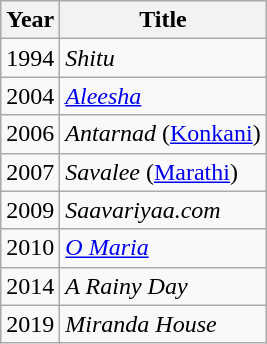<table class="wikitable">
<tr>
<th>Year</th>
<th>Title</th>
</tr>
<tr>
<td>1994</td>
<td><em>Shitu</em></td>
</tr>
<tr>
<td>2004</td>
<td><a href='#'><em>Aleesha</em></a></td>
</tr>
<tr>
<td>2006</td>
<td><em>Antarnad</em> (<a href='#'>Konkani</a>)</td>
</tr>
<tr>
<td>2007</td>
<td><em>Savalee</em> (<a href='#'>Marathi</a>)</td>
</tr>
<tr>
<td>2009</td>
<td><em>Saavariyaa.com</em></td>
</tr>
<tr>
<td>2010</td>
<td><em><a href='#'>O Maria</a></em></td>
</tr>
<tr>
<td>2014</td>
<td><em>A Rainy Day</em></td>
</tr>
<tr>
<td>2019</td>
<td><em>Miranda House</em></td>
</tr>
</table>
